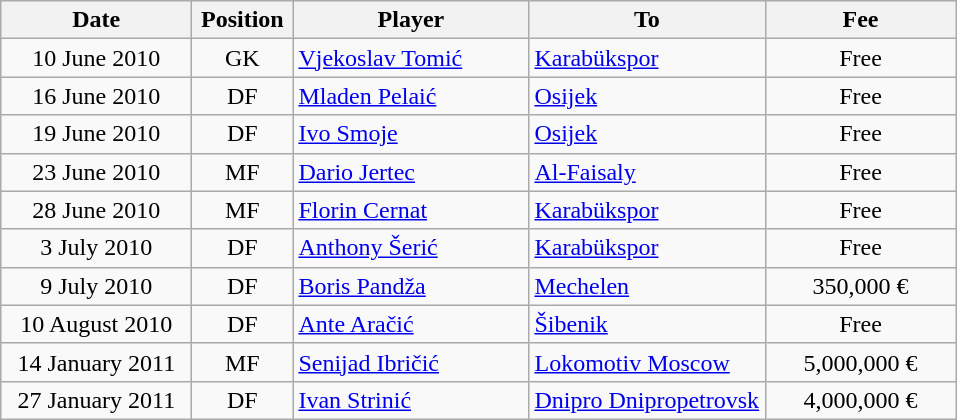<table class="wikitable" style="text-align: center;">
<tr>
<th width=120>Date</th>
<th width=60>Position</th>
<th width=150>Player</th>
<th width=150>To</th>
<th width=120>Fee</th>
</tr>
<tr>
<td>10 June 2010</td>
<td>GK</td>
<td style="text-align:left;"> <a href='#'>Vjekoslav Tomić</a></td>
<td style="text-align:left;"><a href='#'>Karabükspor</a></td>
<td>Free</td>
</tr>
<tr>
<td>16 June 2010</td>
<td>DF</td>
<td style="text-align:left;"> <a href='#'>Mladen Pelaić</a></td>
<td style="text-align:left;"><a href='#'>Osijek</a></td>
<td>Free</td>
</tr>
<tr>
<td>19 June 2010</td>
<td>DF</td>
<td style="text-align:left;"> <a href='#'>Ivo Smoje</a></td>
<td style="text-align:left;"><a href='#'>Osijek</a></td>
<td>Free</td>
</tr>
<tr>
<td>23 June 2010</td>
<td>MF</td>
<td style="text-align:left;"> <a href='#'>Dario Jertec</a></td>
<td style="text-align:left;"><a href='#'>Al-Faisaly</a></td>
<td>Free</td>
</tr>
<tr>
<td>28 June 2010</td>
<td>MF</td>
<td style="text-align:left;"> <a href='#'>Florin Cernat</a></td>
<td style="text-align:left;"><a href='#'>Karabükspor</a></td>
<td>Free</td>
</tr>
<tr>
<td>3 July 2010</td>
<td>DF</td>
<td style="text-align:left;"> <a href='#'>Anthony Šerić</a></td>
<td style="text-align:left;"><a href='#'>Karabükspor</a></td>
<td>Free</td>
</tr>
<tr>
<td>9 July 2010</td>
<td>DF</td>
<td style="text-align:left;"> <a href='#'>Boris Pandža</a></td>
<td style="text-align:left;"><a href='#'>Mechelen</a></td>
<td>350,000 €</td>
</tr>
<tr>
<td>10 August 2010</td>
<td>DF</td>
<td style="text-align:left;"> <a href='#'>Ante Aračić</a></td>
<td style="text-align:left;"><a href='#'>Šibenik</a></td>
<td>Free</td>
</tr>
<tr>
<td>14 January 2011</td>
<td>MF</td>
<td style="text-align:left;"> <a href='#'>Senijad Ibričić</a></td>
<td style="text-align:left;"><a href='#'>Lokomotiv Moscow</a></td>
<td>5,000,000 €</td>
</tr>
<tr>
<td>27 January 2011</td>
<td>DF</td>
<td style="text-align:left;"> <a href='#'>Ivan Strinić</a></td>
<td style="text-align:left;"><a href='#'>Dnipro Dnipropetrovsk</a></td>
<td>4,000,000 €</td>
</tr>
</table>
